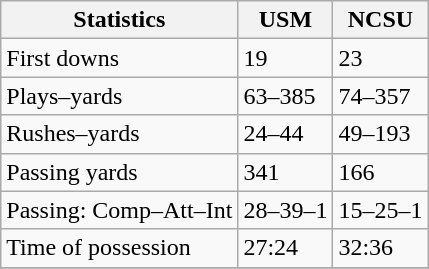<table class="wikitable">
<tr>
<th>Statistics</th>
<th>USM</th>
<th>NCSU</th>
</tr>
<tr>
<td>First downs</td>
<td>19</td>
<td>23</td>
</tr>
<tr>
<td>Plays–yards</td>
<td>63–385</td>
<td>74–357</td>
</tr>
<tr>
<td>Rushes–yards</td>
<td>24–44</td>
<td>49–193</td>
</tr>
<tr>
<td>Passing yards</td>
<td>341</td>
<td>166</td>
</tr>
<tr>
<td>Passing: Comp–Att–Int</td>
<td>28–39–1</td>
<td>15–25–1</td>
</tr>
<tr>
<td>Time of possession</td>
<td>27:24</td>
<td>32:36</td>
</tr>
<tr>
</tr>
</table>
